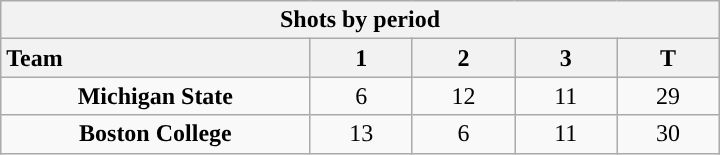<table class="wikitable" style="width:30em; text-align:right;">
<tr>
<th colspan=5>Shots by period</th>
</tr>
<tr>
<th style="width:10em; text-align:left;">Team</th>
<th style="width:3em;">1</th>
<th style="width:3em;">2</th>
<th style="width:3em;">3</th>
<th style="width:3em;">T</th>
</tr>
<tr>
<td align=center><strong>Michigan State</strong></td>
<td align=center>6</td>
<td align=center>12</td>
<td align=center>11</td>
<td align=center>29</td>
</tr>
<tr>
<td align=center><strong>Boston College</strong></td>
<td align=center>13</td>
<td align=center>6</td>
<td align=center>11</td>
<td align=center>30</td>
</tr>
</table>
